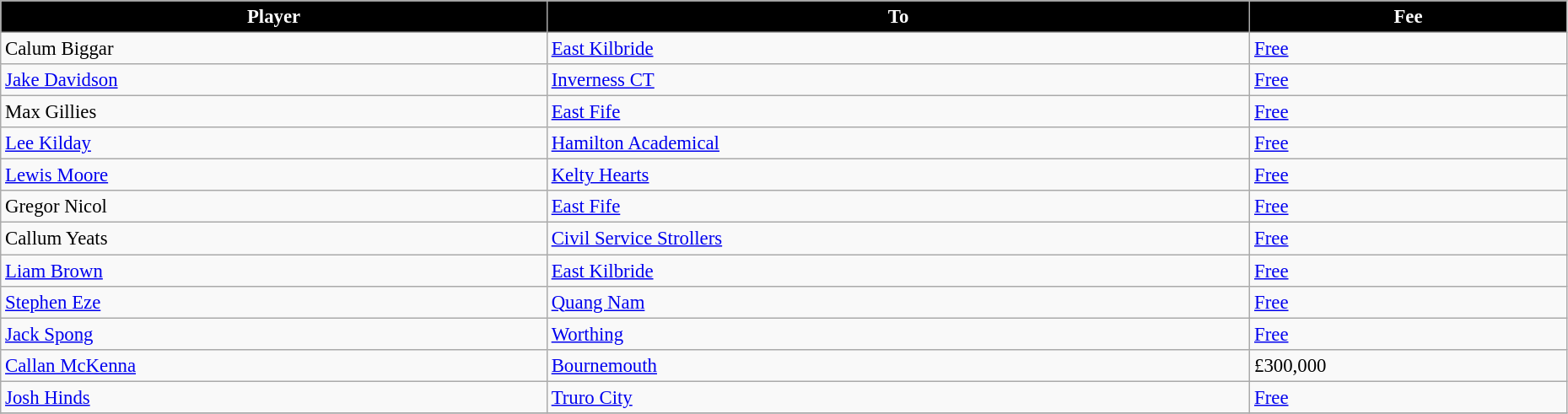<table class="wikitable" style="text-align:left; font-size:95%;width:98%;">
<tr>
<th style="background:black; color:white;">Player</th>
<th style="background:black; color:white;">To</th>
<th style="background:black; color:white;">Fee</th>
</tr>
<tr>
<td> Calum Biggar</td>
<td> <a href='#'>East Kilbride</a></td>
<td><a href='#'>Free</a></td>
</tr>
<tr>
<td> <a href='#'>Jake Davidson</a></td>
<td> <a href='#'>Inverness CT</a></td>
<td><a href='#'>Free</a></td>
</tr>
<tr>
<td> Max Gillies</td>
<td> <a href='#'>East Fife</a></td>
<td><a href='#'>Free</a></td>
</tr>
<tr>
<td> <a href='#'>Lee Kilday</a></td>
<td> <a href='#'>Hamilton Academical</a></td>
<td><a href='#'>Free</a></td>
</tr>
<tr>
<td> <a href='#'>Lewis Moore</a></td>
<td> <a href='#'>Kelty Hearts</a></td>
<td><a href='#'>Free</a></td>
</tr>
<tr>
<td> Gregor Nicol</td>
<td> <a href='#'>East Fife</a></td>
<td><a href='#'>Free</a></td>
</tr>
<tr>
<td> Callum Yeats</td>
<td> <a href='#'>Civil Service Strollers</a></td>
<td><a href='#'>Free</a></td>
</tr>
<tr>
<td> <a href='#'>Liam Brown</a></td>
<td> <a href='#'>East Kilbride</a></td>
<td><a href='#'>Free</a></td>
</tr>
<tr>
<td> <a href='#'>Stephen Eze</a></td>
<td> <a href='#'>Quang Nam</a></td>
<td><a href='#'>Free</a></td>
</tr>
<tr>
<td> <a href='#'>Jack Spong</a></td>
<td> <a href='#'>Worthing</a></td>
<td><a href='#'>Free</a></td>
</tr>
<tr>
<td> <a href='#'>Callan McKenna</a></td>
<td> <a href='#'>Bournemouth</a></td>
<td>£300,000</td>
</tr>
<tr>
<td> <a href='#'>Josh Hinds</a></td>
<td> <a href='#'>Truro City</a></td>
<td><a href='#'>Free</a></td>
</tr>
<tr>
</tr>
</table>
